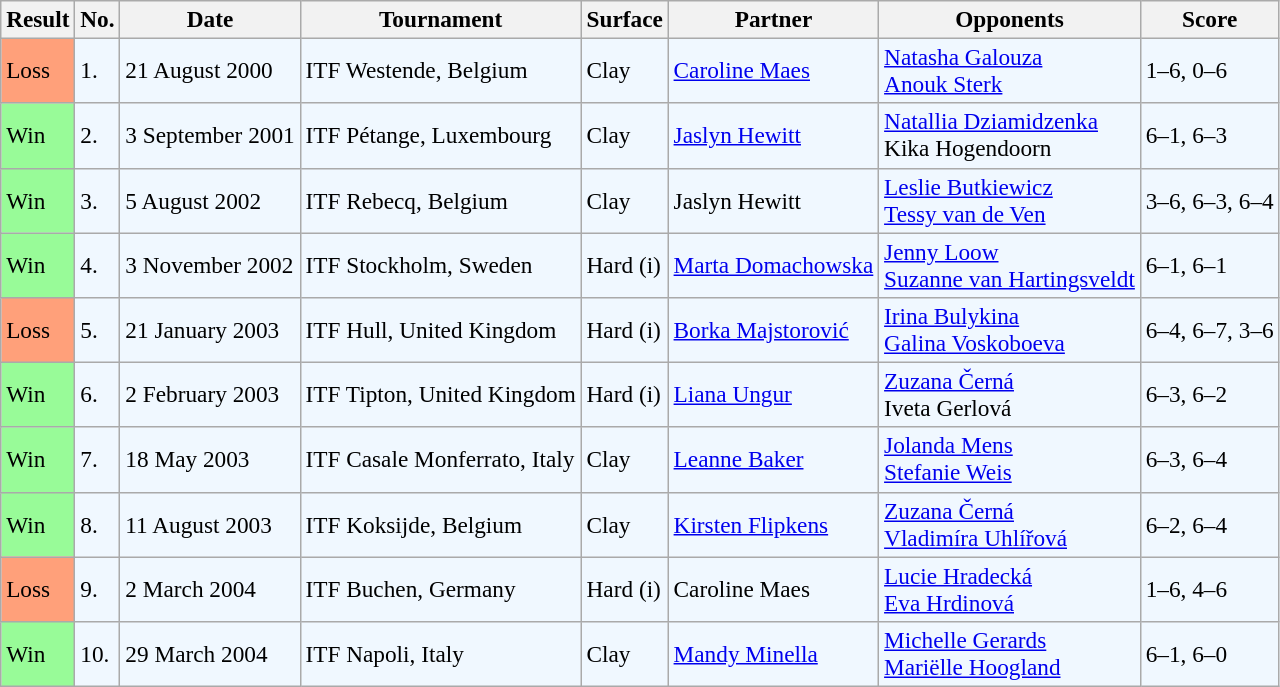<table class="sortable wikitable" style=font-size:97%>
<tr>
<th>Result</th>
<th>No.</th>
<th>Date</th>
<th>Tournament</th>
<th>Surface</th>
<th>Partner</th>
<th>Opponents</th>
<th class="unsortable">Score</th>
</tr>
<tr style="background:#f0f8ff;">
<td style="background:#ffa07a;">Loss</td>
<td>1.</td>
<td>21 August 2000</td>
<td>ITF Westende, Belgium</td>
<td>Clay</td>
<td> <a href='#'>Caroline Maes</a></td>
<td> <a href='#'>Natasha Galouza</a> <br>  <a href='#'>Anouk Sterk</a></td>
<td>1–6, 0–6</td>
</tr>
<tr style="background:#f0f8ff;">
<td style="background:#98fb98;">Win</td>
<td>2.</td>
<td>3 September 2001</td>
<td>ITF Pétange, Luxembourg</td>
<td>Clay</td>
<td> <a href='#'>Jaslyn Hewitt</a></td>
<td> <a href='#'>Natallia Dziamidzenka</a> <br>  Kika Hogendoorn</td>
<td>6–1, 6–3</td>
</tr>
<tr style="background:#f0f8ff;">
<td style="background:#98fb98;">Win</td>
<td>3.</td>
<td>5 August 2002</td>
<td>ITF Rebecq, Belgium</td>
<td>Clay</td>
<td> Jaslyn Hewitt</td>
<td> <a href='#'>Leslie Butkiewicz</a> <br>  <a href='#'>Tessy van de Ven</a></td>
<td>3–6, 6–3, 6–4</td>
</tr>
<tr style="background:#f0f8ff;">
<td style="background:#98fb98;">Win</td>
<td>4.</td>
<td>3 November 2002</td>
<td>ITF Stockholm, Sweden</td>
<td>Hard (i)</td>
<td> <a href='#'>Marta Domachowska</a></td>
<td> <a href='#'>Jenny Loow</a> <br>  <a href='#'>Suzanne van Hartingsveldt</a></td>
<td>6–1, 6–1</td>
</tr>
<tr style="background:#f0f8ff;">
<td style="background:#ffa07a;">Loss</td>
<td>5.</td>
<td>21 January 2003</td>
<td>ITF Hull, United Kingdom</td>
<td>Hard (i)</td>
<td> <a href='#'>Borka Majstorović</a></td>
<td> <a href='#'>Irina Bulykina</a> <br>  <a href='#'>Galina Voskoboeva</a></td>
<td>6–4, 6–7, 3–6</td>
</tr>
<tr style="background:#f0f8ff;">
<td style="background:#98fb98;">Win</td>
<td>6.</td>
<td>2 February 2003</td>
<td>ITF Tipton, United Kingdom</td>
<td>Hard (i)</td>
<td> <a href='#'>Liana Ungur</a></td>
<td> <a href='#'>Zuzana Černá</a> <br>  Iveta Gerlová</td>
<td>6–3, 6–2</td>
</tr>
<tr style="background:#f0f8ff;">
<td style="background:#98fb98;">Win</td>
<td>7.</td>
<td>18 May 2003</td>
<td>ITF Casale Monferrato, Italy</td>
<td>Clay</td>
<td> <a href='#'>Leanne Baker</a></td>
<td> <a href='#'>Jolanda Mens</a> <br>  <a href='#'>Stefanie Weis</a></td>
<td>6–3, 6–4</td>
</tr>
<tr style="background:#f0f8ff;">
<td style="background:#98fb98;">Win</td>
<td>8.</td>
<td>11 August 2003</td>
<td>ITF Koksijde, Belgium</td>
<td>Clay</td>
<td> <a href='#'>Kirsten Flipkens</a></td>
<td> <a href='#'>Zuzana Černá</a> <br>  <a href='#'>Vladimíra Uhlířová</a></td>
<td>6–2, 6–4</td>
</tr>
<tr style="background:#f0f8ff;">
<td style="background:#ffa07a;">Loss</td>
<td>9.</td>
<td>2 March 2004</td>
<td>ITF Buchen, Germany</td>
<td>Hard (i)</td>
<td> Caroline Maes</td>
<td> <a href='#'>Lucie Hradecká</a> <br>  <a href='#'>Eva Hrdinová</a></td>
<td>1–6, 4–6</td>
</tr>
<tr style="background:#f0f8ff;">
<td style="background:#98fb98;">Win</td>
<td>10.</td>
<td>29 March 2004</td>
<td>ITF Napoli, Italy</td>
<td>Clay</td>
<td> <a href='#'>Mandy Minella</a></td>
<td> <a href='#'>Michelle Gerards</a> <br>  <a href='#'>Mariëlle Hoogland</a></td>
<td>6–1, 6–0</td>
</tr>
</table>
